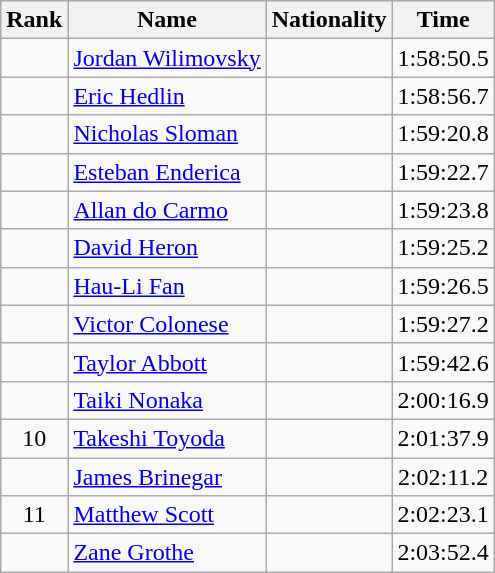<table class="wikitable sortable" border="1" style="text-align:center">
<tr>
<th>Rank</th>
<th>Name</th>
<th>Nationality</th>
<th>Time</th>
</tr>
<tr>
<td></td>
<td align=left><a href='#'>Jordan Wilimovsky</a></td>
<td align=left></td>
<td>1:58:50.5</td>
</tr>
<tr>
<td></td>
<td align=left><a href='#'>Eric Hedlin</a></td>
<td align=left></td>
<td>1:58:56.7</td>
</tr>
<tr>
<td></td>
<td align=left><a href='#'>Nicholas Sloman</a></td>
<td align=left></td>
<td>1:59:20.8</td>
</tr>
<tr>
<td></td>
<td align=left><a href='#'>Esteban Enderica</a></td>
<td align=left></td>
<td>1:59:22.7</td>
</tr>
<tr>
<td></td>
<td align=left><a href='#'>Allan do Carmo</a></td>
<td align=left></td>
<td>1:59:23.8</td>
</tr>
<tr>
<td></td>
<td align=left><a href='#'>David Heron</a></td>
<td align=left></td>
<td>1:59:25.2</td>
</tr>
<tr>
<td></td>
<td align=left><a href='#'>Hau-Li Fan</a></td>
<td align=left></td>
<td>1:59:26.5</td>
</tr>
<tr>
<td></td>
<td align=left><a href='#'>Victor Colonese</a></td>
<td align=left></td>
<td>1:59:27.2</td>
</tr>
<tr>
<td></td>
<td align=left><a href='#'>Taylor Abbott</a></td>
<td align=left></td>
<td>1:59:42.6</td>
</tr>
<tr>
<td></td>
<td align=left><a href='#'>Taiki Nonaka</a></td>
<td align=left></td>
<td>2:00:16.9</td>
</tr>
<tr>
<td>10</td>
<td align=left><a href='#'>Takeshi Toyoda</a></td>
<td align=left></td>
<td>2:01:37.9</td>
</tr>
<tr>
<td></td>
<td align=left><a href='#'>James Brinegar</a></td>
<td align=left></td>
<td>2:02:11.2</td>
</tr>
<tr>
<td>11</td>
<td align=left><a href='#'>Matthew Scott</a></td>
<td align=left></td>
<td>2:02:23.1</td>
</tr>
<tr>
<td></td>
<td align=left><a href='#'>Zane Grothe</a></td>
<td align=left></td>
<td>2:03:52.4</td>
</tr>
</table>
